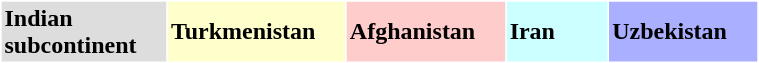<table border="1" align="left" style="border:1px solid #ffffff; border-collapse:; font-size: ; width:40%" rules="all" cellpadding="2">
<tr>
<td style="background-color:#DDDDDD" width="10%"><strong>Indian subcontinent</strong></td>
<td style="background-color:#FFFFCC" width="10%"><strong>Turkmenistan</strong></td>
<td style="background-color:#FFCCCC" width="10%"><strong>Afghanistan</strong></td>
<td style="background-color:#CCFFFF" width="10%"><strong>Iran</strong></td>
<td style="background-color:#AAAFFF" width="10%"><strong>Uzbekistan</strong></td>
</tr>
</table>
